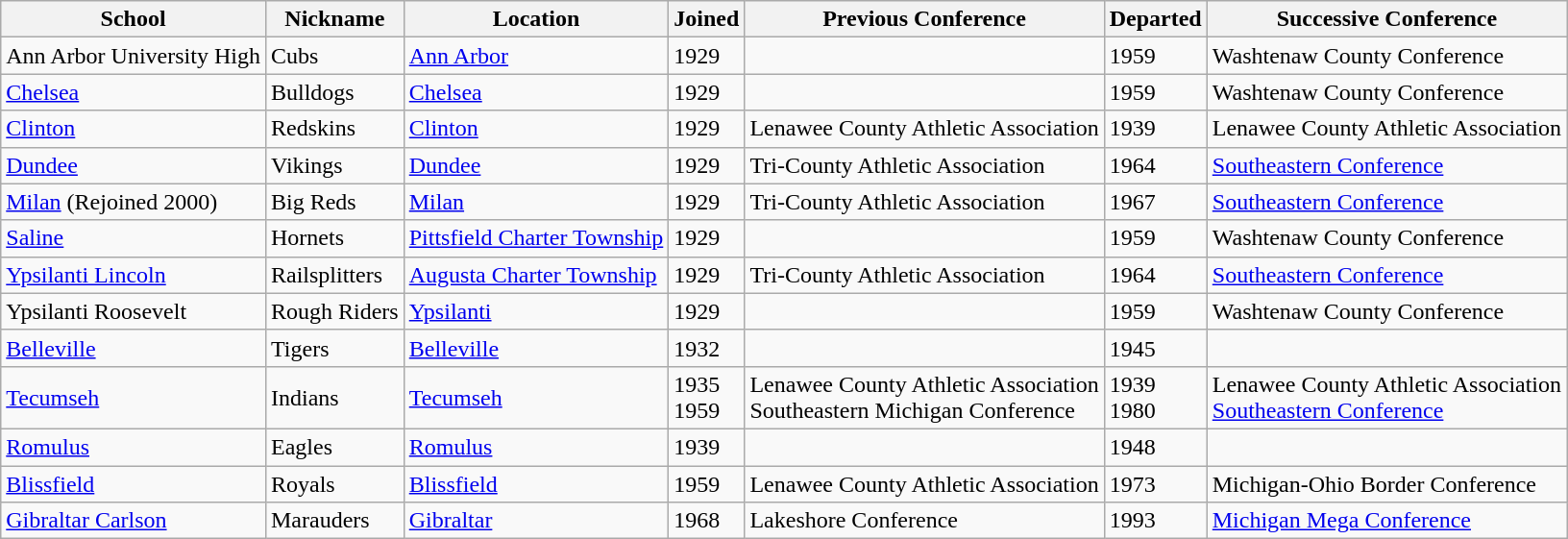<table class="wikitable sortable">
<tr>
<th>School</th>
<th>Nickname</th>
<th>Location</th>
<th>Joined</th>
<th>Previous Conference</th>
<th>Departed</th>
<th>Successive Conference</th>
</tr>
<tr>
<td>Ann Arbor University High</td>
<td>Cubs</td>
<td><a href='#'>Ann Arbor</a></td>
<td>1929</td>
<td></td>
<td>1959</td>
<td>Washtenaw County Conference</td>
</tr>
<tr>
<td><a href='#'>Chelsea</a></td>
<td>Bulldogs</td>
<td><a href='#'>Chelsea</a></td>
<td>1929</td>
<td></td>
<td>1959</td>
<td>Washtenaw County Conference</td>
</tr>
<tr>
<td><a href='#'>Clinton</a></td>
<td>Redskins</td>
<td><a href='#'>Clinton</a></td>
<td>1929</td>
<td>Lenawee County Athletic Association</td>
<td>1939</td>
<td>Lenawee County Athletic Association</td>
</tr>
<tr>
<td><a href='#'>Dundee</a></td>
<td>Vikings</td>
<td><a href='#'>Dundee</a></td>
<td>1929</td>
<td>Tri-County Athletic Association</td>
<td>1964</td>
<td><a href='#'>Southeastern Conference</a></td>
</tr>
<tr>
<td><a href='#'>Milan</a> (Rejoined 2000)</td>
<td>Big Reds</td>
<td><a href='#'>Milan</a></td>
<td>1929</td>
<td>Tri-County Athletic Association</td>
<td>1967</td>
<td><a href='#'>Southeastern Conference</a></td>
</tr>
<tr>
<td><a href='#'>Saline</a></td>
<td>Hornets</td>
<td><a href='#'>Pittsfield Charter Township</a></td>
<td>1929</td>
<td></td>
<td>1959</td>
<td>Washtenaw County Conference</td>
</tr>
<tr>
<td><a href='#'>Ypsilanti Lincoln</a></td>
<td>Railsplitters</td>
<td><a href='#'>Augusta Charter Township</a></td>
<td>1929</td>
<td>Tri-County Athletic Association</td>
<td>1964</td>
<td><a href='#'>Southeastern Conference</a></td>
</tr>
<tr>
<td>Ypsilanti Roosevelt</td>
<td>Rough Riders</td>
<td><a href='#'>Ypsilanti</a></td>
<td>1929</td>
<td></td>
<td>1959</td>
<td>Washtenaw County Conference</td>
</tr>
<tr>
<td><a href='#'>Belleville</a></td>
<td>Tigers</td>
<td><a href='#'>Belleville</a></td>
<td>1932</td>
<td></td>
<td>1945</td>
<td></td>
</tr>
<tr>
<td><a href='#'>Tecumseh</a></td>
<td>Indians</td>
<td><a href='#'>Tecumseh</a></td>
<td>1935<br>1959</td>
<td>Lenawee County Athletic Association<br>Southeastern Michigan Conference</td>
<td>1939<br>1980</td>
<td>Lenawee County Athletic Association<br><a href='#'>Southeastern Conference</a></td>
</tr>
<tr>
<td><a href='#'>Romulus</a></td>
<td>Eagles</td>
<td><a href='#'>Romulus</a></td>
<td>1939</td>
<td></td>
<td>1948</td>
<td></td>
</tr>
<tr>
<td><a href='#'>Blissfield</a></td>
<td>Royals</td>
<td><a href='#'>Blissfield</a></td>
<td>1959</td>
<td>Lenawee County Athletic Association</td>
<td>1973</td>
<td>Michigan-Ohio Border Conference</td>
</tr>
<tr>
<td><a href='#'>Gibraltar Carlson</a></td>
<td>Marauders</td>
<td><a href='#'>Gibraltar</a></td>
<td>1968</td>
<td>Lakeshore Conference</td>
<td>1993</td>
<td><a href='#'>Michigan Mega Conference</a></td>
</tr>
</table>
